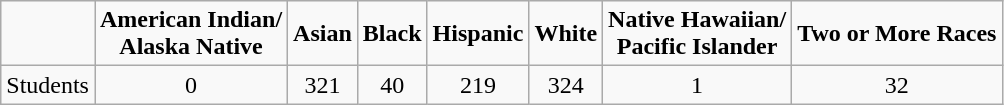<table class="wikitable">
<tr>
<td align="right"></td>
<td align="center"><strong>American Indian/</strong><br><strong>Alaska Native</strong></td>
<td align="center"><strong>Asian</strong></td>
<td align="center"><strong>Black</strong></td>
<td align="center"><strong>Hispanic</strong></td>
<td align="center"><strong>White</strong></td>
<td align="center"><strong>Native Hawaiian/</strong><br><strong>Pacific Islander</strong></td>
<td align="center"><strong>Two or More Races</strong></td>
</tr>
<tr>
<td align="right">Students</td>
<td align="center">0</td>
<td align="center">321</td>
<td align="center">40</td>
<td align="center">219</td>
<td align="center">324</td>
<td align="center">1</td>
<td align="center">32</td>
</tr>
</table>
